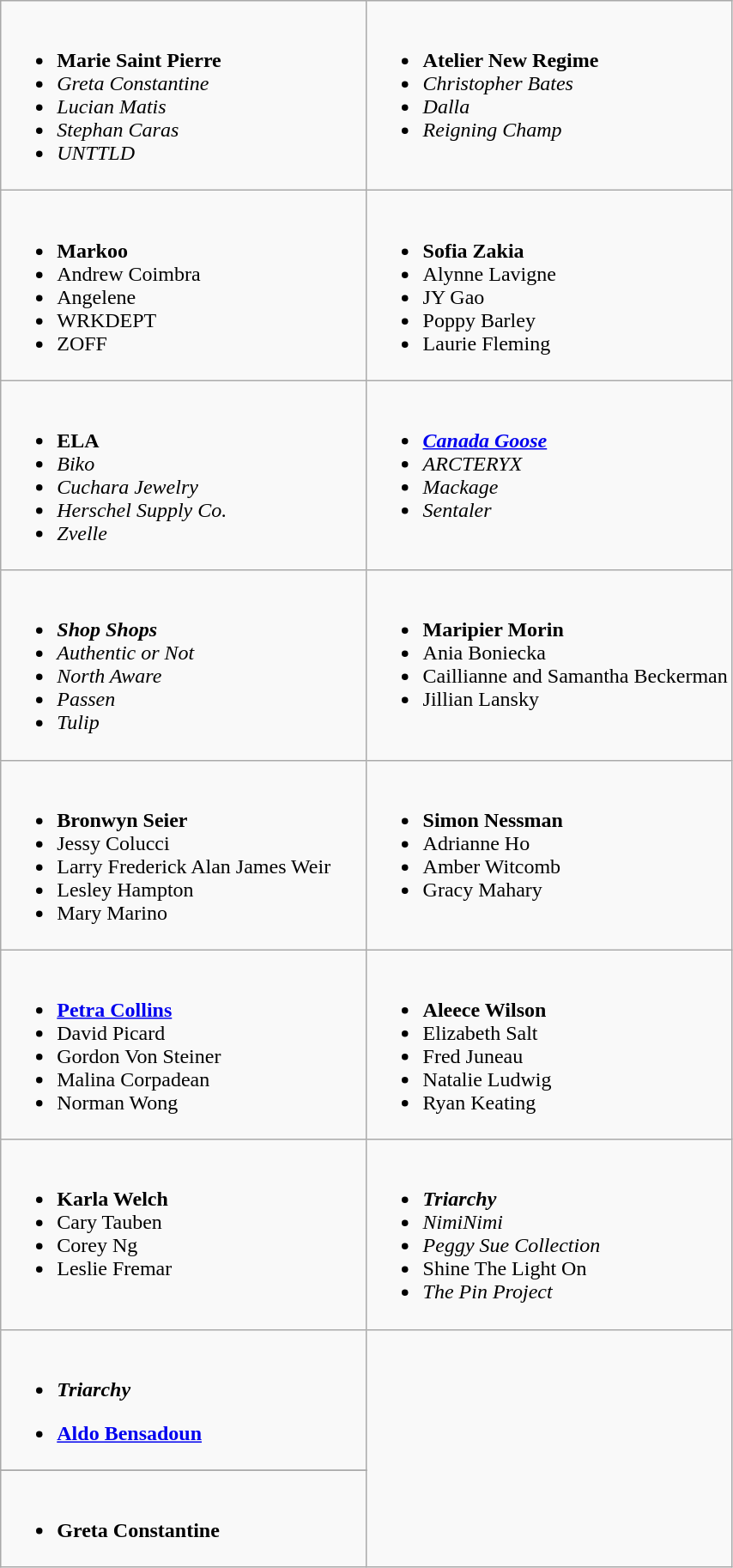<table class="wikitable">
<tr>
<td style="vertical-align:top;" width="50%"><br><ul><li><strong>Marie Saint Pierre</strong></li><li><em>Greta Constantine</em></li><li><em>Lucian Matis</em></li><li><em>Stephan Caras</em></li><li><em>UNTTLD</em></li></ul></td>
<td style="vertical-align:top;" width="50%"><br><ul><li><strong>Atelier New Regime</strong></li><li><em>Christopher Bates</em></li><li><em>Dalla</em></li><li><em>Reigning Champ</em></li></ul></td>
</tr>
<tr>
<td style="vertical-align:top;" width="50%"><br><ul><li><strong>Markoo</strong></li><li>Andrew Coimbra</li><li>Angelene</li><li>WRKDEPT</li><li>ZOFF</li></ul></td>
<td style="vertical-align:top;" width="50%"><br><ul><li><strong>Sofia Zakia</strong></li><li>Alynne Lavigne</li><li>JY Gao</li><li>Poppy Barley</li><li>Laurie Fleming</li></ul></td>
</tr>
<tr>
<td style="vertical-align:top;" width="50%"><br><ul><li><strong>ELA</strong></li><li><em>Biko</em></li><li><em>Cuchara Jewelry</em></li><li><em>Herschel Supply Co.</em></li><li><em>Zvelle</em></li></ul></td>
<td style="vertical-align:top;" width="50%"><br><ul><li><strong><em><a href='#'>Canada Goose</a></em></strong></li><li><em>ARCTERYX</em></li><li><em>Mackage</em></li><li><em>Sentaler</em></li></ul></td>
</tr>
<tr>
<td style="vertical-align:top;" width="50%"><br><ul><li><strong><em>Shop Shops</em></strong></li><li><em>Authentic or Not</em></li><li><em>North Aware</em></li><li><em>Passen</em></li><li><em>Tulip</em></li></ul></td>
<td style="vertical-align:top;" width="50%"><br><ul><li><strong>Maripier Morin</strong></li><li>Ania Boniecka</li><li>Caillianne and Samantha Beckerman</li><li>Jillian Lansky</li></ul></td>
</tr>
<tr>
<td style="vertical-align:top;" width="50%"><br><ul><li><strong>Bronwyn Seier</strong></li><li>Jessy Colucci</li><li>Larry Frederick Alan James Weir</li><li>Lesley Hampton</li><li>Mary Marino</li></ul></td>
<td style="vertical-align:top;" width="50%"><br><ul><li><strong>Simon Nessman</strong></li><li>Adrianne Ho</li><li>Amber Witcomb</li><li>Gracy Mahary</li></ul></td>
</tr>
<tr>
<td style="vertical-align:top;" width="50%"><br><ul><li><strong><a href='#'>Petra Collins</a></strong></li><li>David Picard</li><li>Gordon Von Steiner</li><li>Malina Corpadean</li><li>Norman Wong</li></ul></td>
<td style="vertical-align:top;" width="50%"><br><ul><li><strong>Aleece Wilson</strong></li><li>Elizabeth Salt</li><li>Fred Juneau</li><li>Natalie Ludwig</li><li>Ryan Keating</li></ul></td>
</tr>
<tr>
<td style="vertical-align:top;" width="50%"><br><ul><li><strong>Karla Welch</strong></li><li>Cary Tauben</li><li>Corey Ng</li><li>Leslie Fremar</li></ul></td>
<td style="vertical-align:top;" width="50%"><br><ul><li><strong><em>Triarchy</em></strong></li><li><em>NimiNimi</em></li><li><em>Peggy Sue Collection</em></li><li>Shine The Light On</li><li><em>The Pin Project</em></li></ul></td>
</tr>
<tr>
<td style="vertical-align:top;" width="50%"><br><ul><li><strong><em>Triarchy</em></strong></li></ul><ul><li><strong><a href='#'>Aldo Bensadoun</a></strong></li></ul></td>
</tr>
<tr>
</tr>
<tr>
<td style="vertical-align:top;" width="50%"><br><ul><li><strong>Greta Constantine</strong></li></ul></td>
</tr>
</table>
